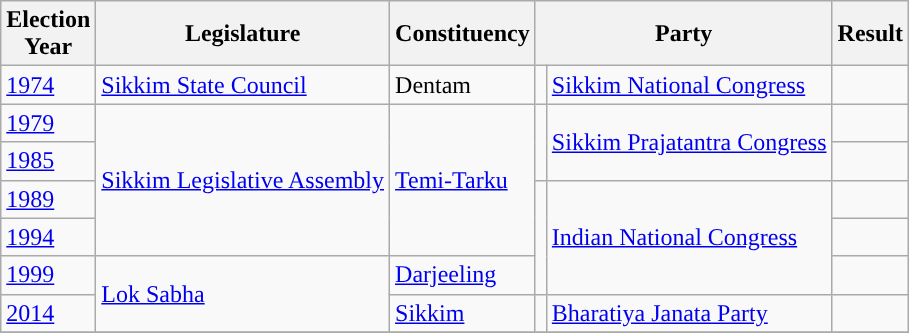<table class="wikitable sortable">
<tr>
<th>Election<br>Year</th>
<th>Legislature</th>
<th>Constituency</th>
<th colspan=2>Party</th>
<th>Result</th>
</tr>
<tr>
<td><a href='#'>1974</a></td>
<td><a href='#'>Sikkim State Council</a></td>
<td>Dentam</td>
<td style="background-color: "></td>
<td><a href='#'>Sikkim National Congress</a></td>
<td></td>
</tr>
<tr>
<td><a href='#'>1979</a></td>
<td rowspan=4><a href='#'>Sikkim Legislative Assembly</a></td>
<td rowspan=4><a href='#'>Temi-Tarku</a></td>
<td rowspan=2 style="background-color: "></td>
<td rowspan=2><a href='#'>Sikkim Prajatantra Congress</a></td>
<td></td>
</tr>
<tr>
<td><a href='#'>1985</a></td>
<td></td>
</tr>
<tr>
<td><a href='#'>1989</a></td>
<td rowspan=3 style="background-color: "></td>
<td rowspan=3><a href='#'>Indian National Congress</a></td>
<td></td>
</tr>
<tr>
<td><a href='#'>1994</a></td>
<td></td>
</tr>
<tr>
<td><a href='#'>1999</a></td>
<td rowspan=2><a href='#'>Lok Sabha</a></td>
<td><a href='#'>Darjeeling</a></td>
<td></td>
</tr>
<tr>
<td><a href='#'>2014</a></td>
<td><a href='#'>Sikkim</a></td>
<td style="background-color: "></td>
<td><a href='#'>Bharatiya Janata Party</a></td>
<td></td>
</tr>
<tr>
</tr>
</table>
